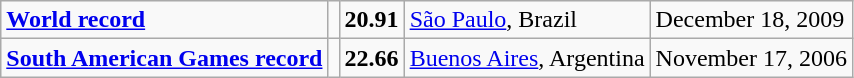<table class="wikitable">
<tr>
<td><strong><a href='#'>World record</a></strong></td>
<td></td>
<td><strong>20.91</strong></td>
<td><a href='#'>São Paulo</a>, Brazil</td>
<td>December 18, 2009</td>
</tr>
<tr>
<td><strong><a href='#'>South American Games record</a></strong></td>
<td></td>
<td><strong>22.66</strong></td>
<td><a href='#'>Buenos Aires</a>, Argentina</td>
<td>November 17, 2006</td>
</tr>
</table>
